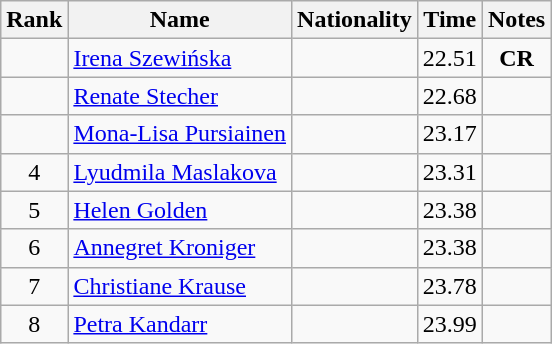<table class="wikitable sortable" style="text-align:center">
<tr>
<th>Rank</th>
<th>Name</th>
<th>Nationality</th>
<th>Time</th>
<th>Notes</th>
</tr>
<tr>
<td></td>
<td align=left><a href='#'>Irena Szewińska</a></td>
<td align=left></td>
<td>22.51</td>
<td><strong>CR</strong></td>
</tr>
<tr>
<td></td>
<td align=left><a href='#'>Renate Stecher</a></td>
<td align=left></td>
<td>22.68</td>
<td></td>
</tr>
<tr>
<td></td>
<td align=left><a href='#'>Mona-Lisa Pursiainen</a></td>
<td align=left></td>
<td>23.17</td>
<td></td>
</tr>
<tr>
<td>4</td>
<td align=left><a href='#'>Lyudmila Maslakova</a></td>
<td align=left></td>
<td>23.31</td>
<td></td>
</tr>
<tr>
<td>5</td>
<td align=left><a href='#'>Helen Golden</a></td>
<td align=left></td>
<td>23.38</td>
<td></td>
</tr>
<tr>
<td>6</td>
<td align=left><a href='#'>Annegret Kroniger</a></td>
<td align=left></td>
<td>23.38</td>
<td></td>
</tr>
<tr>
<td>7</td>
<td align=left><a href='#'>Christiane Krause</a></td>
<td align=left></td>
<td>23.78</td>
<td></td>
</tr>
<tr>
<td>8</td>
<td align=left><a href='#'>Petra Kandarr</a></td>
<td align=left></td>
<td>23.99</td>
<td></td>
</tr>
</table>
